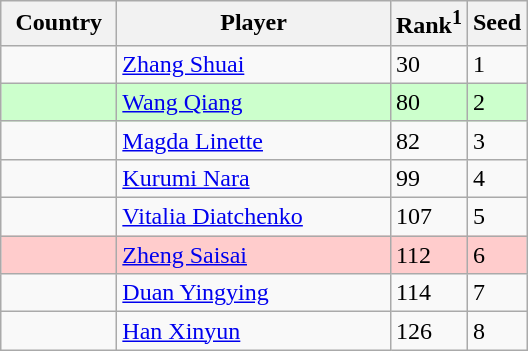<table class="sortable wikitable">
<tr>
<th style="width:70px;">Country</th>
<th style="width:175px;">Player</th>
<th>Rank<sup>1</sup></th>
<th>Seed</th>
</tr>
<tr>
<td></td>
<td><a href='#'>Zhang Shuai</a></td>
<td>30</td>
<td>1</td>
</tr>
<tr style="background:#cfc;">
<td></td>
<td><a href='#'>Wang Qiang</a></td>
<td>80</td>
<td>2</td>
</tr>
<tr>
<td></td>
<td><a href='#'>Magda Linette</a></td>
<td>82</td>
<td>3</td>
</tr>
<tr>
<td></td>
<td><a href='#'>Kurumi Nara</a></td>
<td>99</td>
<td>4</td>
</tr>
<tr>
<td></td>
<td><a href='#'>Vitalia Diatchenko</a></td>
<td>107</td>
<td>5</td>
</tr>
<tr style="background:#fcc;">
<td></td>
<td><a href='#'>Zheng Saisai</a></td>
<td>112</td>
<td>6</td>
</tr>
<tr>
<td></td>
<td><a href='#'>Duan Yingying</a></td>
<td>114</td>
<td>7</td>
</tr>
<tr>
<td></td>
<td><a href='#'>Han Xinyun</a></td>
<td>126</td>
<td>8</td>
</tr>
</table>
